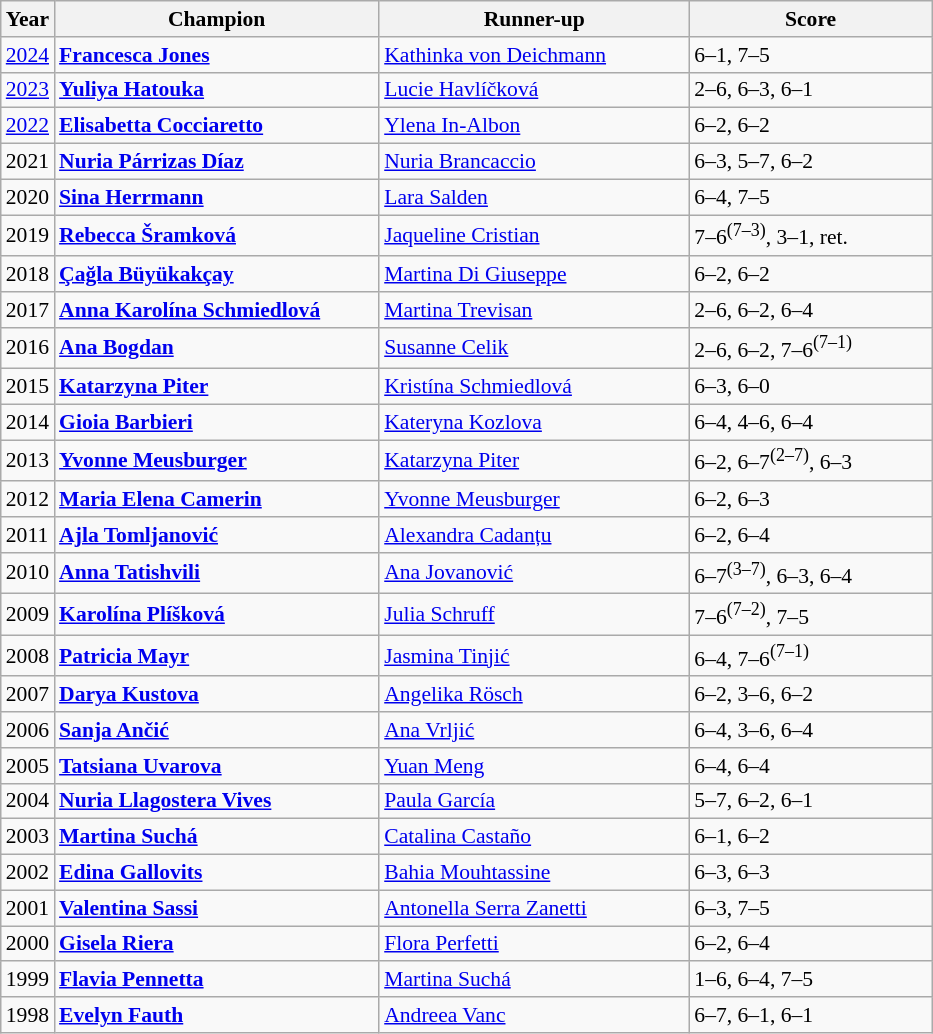<table class="wikitable" style="font-size:90%">
<tr>
<th>Year</th>
<th width="210">Champion</th>
<th width="200">Runner-up</th>
<th width="155">Score</th>
</tr>
<tr>
<td><a href='#'>2024</a></td>
<td><strong> <a href='#'>Francesca Jones</a></strong></td>
<td> <a href='#'>Kathinka von Deichmann</a></td>
<td>6–1, 7–5</td>
</tr>
<tr>
<td><a href='#'>2023</a></td>
<td> <strong><a href='#'>Yuliya Hatouka</a></strong></td>
<td> <a href='#'>Lucie Havlíčková</a></td>
<td>2–6, 6–3, 6–1</td>
</tr>
<tr>
<td><a href='#'>2022</a></td>
<td> <strong><a href='#'>Elisabetta Cocciaretto</a></strong></td>
<td> <a href='#'>Ylena In-Albon</a></td>
<td>6–2, 6–2</td>
</tr>
<tr>
<td>2021</td>
<td> <strong><a href='#'>Nuria Párrizas Díaz</a></strong></td>
<td> <a href='#'>Nuria Brancaccio</a></td>
<td>6–3, 5–7, 6–2</td>
</tr>
<tr>
<td>2020</td>
<td> <strong><a href='#'>Sina Herrmann</a></strong></td>
<td> <a href='#'>Lara Salden</a></td>
<td>6–4, 7–5</td>
</tr>
<tr>
<td>2019</td>
<td> <strong><a href='#'>Rebecca Šramková</a></strong></td>
<td> <a href='#'>Jaqueline Cristian</a></td>
<td>7–6<sup>(7–3)</sup>, 3–1, ret.</td>
</tr>
<tr>
<td>2018</td>
<td> <strong><a href='#'>Çağla Büyükakçay</a></strong></td>
<td> <a href='#'>Martina Di Giuseppe</a></td>
<td>6–2, 6–2</td>
</tr>
<tr>
<td>2017</td>
<td> <strong><a href='#'>Anna Karolína Schmiedlová</a></strong></td>
<td> <a href='#'>Martina Trevisan</a></td>
<td>2–6, 6–2, 6–4</td>
</tr>
<tr>
<td>2016</td>
<td> <strong><a href='#'>Ana Bogdan</a></strong></td>
<td> <a href='#'>Susanne Celik</a></td>
<td>2–6, 6–2, 7–6<sup>(7–1)</sup></td>
</tr>
<tr>
<td>2015</td>
<td> <strong><a href='#'>Katarzyna Piter</a></strong></td>
<td> <a href='#'>Kristína Schmiedlová</a></td>
<td>6–3, 6–0</td>
</tr>
<tr>
<td>2014</td>
<td> <strong><a href='#'>Gioia Barbieri</a></strong></td>
<td> <a href='#'>Kateryna Kozlova</a></td>
<td>6–4, 4–6, 6–4</td>
</tr>
<tr>
<td>2013</td>
<td> <strong><a href='#'>Yvonne Meusburger</a></strong></td>
<td> <a href='#'>Katarzyna Piter</a></td>
<td>6–2, 6–7<sup>(2–7)</sup>, 6–3</td>
</tr>
<tr>
<td>2012</td>
<td> <strong><a href='#'>Maria Elena Camerin</a></strong></td>
<td> <a href='#'>Yvonne Meusburger</a></td>
<td>6–2, 6–3</td>
</tr>
<tr>
<td>2011</td>
<td> <strong><a href='#'>Ajla Tomljanović</a></strong></td>
<td> <a href='#'>Alexandra Cadanțu</a></td>
<td>6–2, 6–4</td>
</tr>
<tr>
<td>2010</td>
<td> <strong><a href='#'>Anna Tatishvili</a></strong></td>
<td> <a href='#'>Ana Jovanović</a></td>
<td>6–7<sup>(3–7)</sup>, 6–3, 6–4</td>
</tr>
<tr>
<td>2009</td>
<td> <strong><a href='#'>Karolína Plíšková</a></strong></td>
<td> <a href='#'>Julia Schruff</a></td>
<td>7–6<sup>(7–2)</sup>, 7–5</td>
</tr>
<tr>
<td>2008</td>
<td> <strong><a href='#'>Patricia Mayr</a></strong></td>
<td> <a href='#'>Jasmina Tinjić</a></td>
<td>6–4, 7–6<sup>(7–1)</sup></td>
</tr>
<tr>
<td>2007</td>
<td> <strong><a href='#'>Darya Kustova</a></strong></td>
<td> <a href='#'>Angelika Rösch</a></td>
<td>6–2, 3–6, 6–2</td>
</tr>
<tr>
<td>2006</td>
<td> <strong><a href='#'>Sanja Ančić</a></strong></td>
<td> <a href='#'>Ana Vrljić</a></td>
<td>6–4, 3–6, 6–4</td>
</tr>
<tr>
<td>2005</td>
<td> <strong><a href='#'>Tatsiana Uvarova</a></strong></td>
<td> <a href='#'>Yuan Meng</a></td>
<td>6–4, 6–4</td>
</tr>
<tr>
<td>2004</td>
<td> <strong><a href='#'>Nuria Llagostera Vives</a></strong></td>
<td> <a href='#'>Paula García</a></td>
<td>5–7, 6–2, 6–1</td>
</tr>
<tr>
<td>2003</td>
<td> <strong><a href='#'>Martina Suchá</a></strong></td>
<td> <a href='#'>Catalina Castaño</a></td>
<td>6–1, 6–2</td>
</tr>
<tr>
<td>2002</td>
<td> <strong><a href='#'>Edina Gallovits</a></strong></td>
<td> <a href='#'>Bahia Mouhtassine</a></td>
<td>6–3, 6–3</td>
</tr>
<tr>
<td>2001</td>
<td> <strong><a href='#'>Valentina Sassi</a></strong></td>
<td> <a href='#'>Antonella Serra Zanetti</a></td>
<td>6–3, 7–5</td>
</tr>
<tr>
<td>2000</td>
<td> <strong><a href='#'>Gisela Riera</a></strong></td>
<td> <a href='#'>Flora Perfetti</a></td>
<td>6–2, 6–4</td>
</tr>
<tr>
<td>1999</td>
<td> <strong><a href='#'>Flavia Pennetta</a></strong></td>
<td> <a href='#'>Martina Suchá</a></td>
<td>1–6, 6–4, 7–5</td>
</tr>
<tr>
<td>1998</td>
<td> <strong><a href='#'>Evelyn Fauth</a></strong></td>
<td> <a href='#'>Andreea Vanc</a></td>
<td>6–7, 6–1, 6–1</td>
</tr>
</table>
